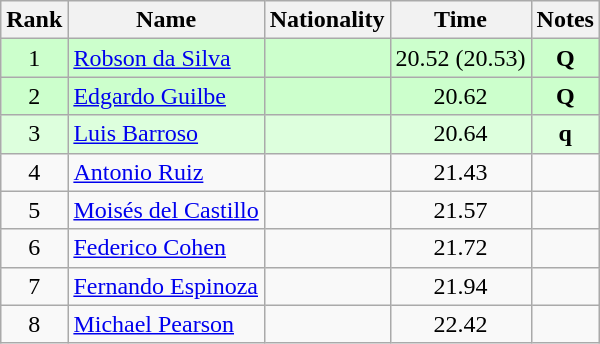<table class="wikitable sortable" style="text-align:center">
<tr>
<th>Rank</th>
<th>Name</th>
<th>Nationality</th>
<th>Time</th>
<th>Notes</th>
</tr>
<tr bgcolor=ccffcc>
<td align=center>1</td>
<td align=left><a href='#'>Robson da Silva</a></td>
<td align=left></td>
<td>20.52 (20.53)</td>
<td><strong>Q</strong></td>
</tr>
<tr bgcolor=ccffcc>
<td align=center>2</td>
<td align=left><a href='#'>Edgardo Guilbe</a></td>
<td align=left></td>
<td>20.62</td>
<td><strong>Q</strong></td>
</tr>
<tr bgcolor=ddffdd>
<td align=center>3</td>
<td align=left><a href='#'>Luis Barroso</a></td>
<td align=left></td>
<td>20.64</td>
<td><strong>q</strong></td>
</tr>
<tr>
<td align=center>4</td>
<td align=left><a href='#'>Antonio Ruiz</a></td>
<td align=left></td>
<td>21.43</td>
<td></td>
</tr>
<tr>
<td align=center>5</td>
<td align=left><a href='#'>Moisés del Castillo</a></td>
<td align=left></td>
<td>21.57</td>
<td></td>
</tr>
<tr>
<td align=center>6</td>
<td align=left><a href='#'>Federico Cohen</a></td>
<td align=left></td>
<td>21.72</td>
<td></td>
</tr>
<tr>
<td align=center>7</td>
<td align=left><a href='#'>Fernando Espinoza</a></td>
<td align=left></td>
<td>21.94</td>
<td></td>
</tr>
<tr>
<td align=center>8</td>
<td align=left><a href='#'>Michael Pearson</a></td>
<td align=left></td>
<td>22.42</td>
<td></td>
</tr>
</table>
